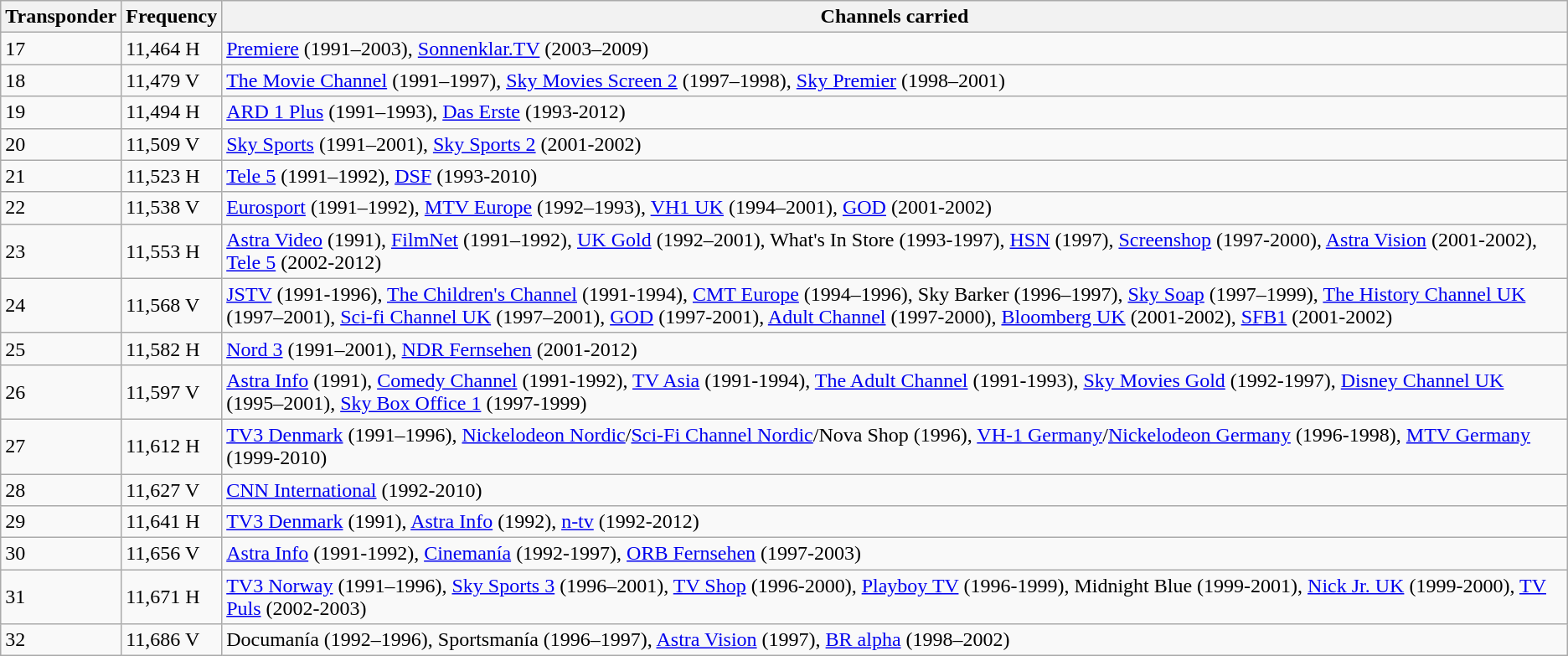<table class=wikitable>
<tr>
<th>Transponder</th>
<th>Frequency</th>
<th>Channels carried</th>
</tr>
<tr>
<td>17</td>
<td>11,464 H</td>
<td><a href='#'>Premiere</a> (1991–2003), <a href='#'>Sonnenklar.TV</a> (2003–2009)</td>
</tr>
<tr>
<td>18</td>
<td>11,479 V</td>
<td><a href='#'>The Movie Channel</a> (1991–1997), <a href='#'>Sky Movies Screen 2</a> (1997–1998), <a href='#'>Sky Premier</a> (1998–2001)</td>
</tr>
<tr>
<td>19</td>
<td>11,494 H</td>
<td><a href='#'>ARD 1 Plus</a> (1991–1993), <a href='#'>Das Erste</a> (1993-2012)</td>
</tr>
<tr>
<td>20</td>
<td>11,509 V</td>
<td><a href='#'>Sky Sports</a> (1991–2001), <a href='#'>Sky Sports 2</a> (2001-2002)</td>
</tr>
<tr>
<td>21</td>
<td>11,523 H</td>
<td><a href='#'>Tele 5</a> (1991–1992), <a href='#'>DSF</a> (1993-2010)</td>
</tr>
<tr>
<td>22</td>
<td>11,538 V</td>
<td><a href='#'>Eurosport</a> (1991–1992), <a href='#'>MTV Europe</a> (1992–1993), <a href='#'>VH1 UK</a> (1994–2001), <a href='#'>GOD</a> (2001-2002)</td>
</tr>
<tr>
<td>23</td>
<td>11,553 H</td>
<td><a href='#'>Astra Video</a> (1991), <a href='#'>FilmNet</a> (1991–1992), <a href='#'>UK Gold</a> (1992–2001), What's In Store (1993-1997), <a href='#'>HSN</a> (1997), <a href='#'>Screenshop</a> (1997-2000), <a href='#'>Astra Vision</a> (2001-2002), <a href='#'>Tele 5</a> (2002-2012)</td>
</tr>
<tr>
<td>24</td>
<td>11,568 V</td>
<td><a href='#'>JSTV</a> (1991-1996), <a href='#'>The Children's Channel</a> (1991-1994), <a href='#'>CMT Europe</a> (1994–1996), Sky Barker (1996–1997), <a href='#'>Sky Soap</a> (1997–1999), <a href='#'>The History Channel UK</a> (1997–2001), <a href='#'>Sci-fi Channel UK</a> (1997–2001), <a href='#'>GOD</a> (1997-2001), <a href='#'>Adult Channel</a> (1997-2000), <a href='#'>Bloomberg UK</a> (2001-2002), <a href='#'>SFB1</a> (2001-2002)</td>
</tr>
<tr>
<td>25</td>
<td>11,582 H</td>
<td><a href='#'>Nord 3</a> (1991–2001), <a href='#'>NDR Fernsehen</a> (2001-2012)</td>
</tr>
<tr>
<td>26</td>
<td>11,597 V</td>
<td><a href='#'>Astra Info</a> (1991), <a href='#'>Comedy Channel</a> (1991-1992), <a href='#'>TV Asia</a> (1991-1994), <a href='#'>The Adult Channel</a> (1991-1993), <a href='#'>Sky Movies Gold</a> (1992-1997), <a href='#'>Disney Channel UK</a> (1995–2001), <a href='#'>Sky Box Office 1</a> (1997-1999)</td>
</tr>
<tr>
<td>27</td>
<td>11,612 H</td>
<td><a href='#'>TV3 Denmark</a> (1991–1996), <a href='#'>Nickelodeon Nordic</a>/<a href='#'>Sci-Fi Channel Nordic</a>/Nova Shop (1996), <a href='#'>VH-1 Germany</a>/<a href='#'>Nickelodeon Germany</a> (1996-1998), <a href='#'>MTV Germany</a> (1999-2010)</td>
</tr>
<tr>
<td>28</td>
<td>11,627 V</td>
<td><a href='#'>CNN International</a> (1992-2010)</td>
</tr>
<tr>
<td>29</td>
<td>11,641 H</td>
<td><a href='#'>TV3 Denmark</a> (1991), <a href='#'>Astra Info</a> (1992), <a href='#'>n-tv</a> (1992-2012)</td>
</tr>
<tr>
<td>30</td>
<td>11,656 V</td>
<td><a href='#'>Astra Info</a> (1991-1992), <a href='#'>Cinemanía</a> (1992-1997), <a href='#'>ORB Fernsehen</a> (1997-2003)</td>
</tr>
<tr>
<td>31</td>
<td>11,671 H</td>
<td><a href='#'>TV3 Norway</a> (1991–1996), <a href='#'>Sky Sports 3</a> (1996–2001), <a href='#'>TV Shop</a> (1996-2000), <a href='#'>Playboy TV</a> (1996-1999), Midnight Blue (1999-2001), <a href='#'>Nick Jr. UK</a> (1999-2000), <a href='#'>TV Puls</a> (2002-2003)</td>
</tr>
<tr>
<td>32</td>
<td>11,686 V</td>
<td>Documanía (1992–1996), Sportsmanía (1996–1997), <a href='#'>Astra Vision</a> (1997), <a href='#'>BR alpha</a> (1998–2002)</td>
</tr>
</table>
